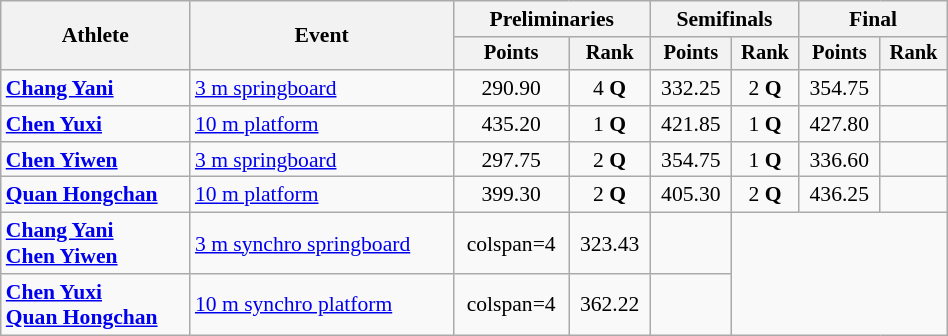<table class="wikitable" style="text-align:center; font-size:90%; width:50%;">
<tr>
<th rowspan=2>Athlete</th>
<th rowspan=2>Event</th>
<th colspan=2>Preliminaries</th>
<th colspan=2>Semifinals</th>
<th colspan=2>Final</th>
</tr>
<tr style="font-size:95%">
<th>Points</th>
<th>Rank</th>
<th>Points</th>
<th>Rank</th>
<th>Points</th>
<th>Rank</th>
</tr>
<tr>
<td align=left><strong><a href='#'>Chang Yani</a></strong></td>
<td align=left><a href='#'>3 m springboard</a></td>
<td>290.90</td>
<td>4 <strong>Q</strong></td>
<td>332.25</td>
<td>2 <strong>Q</strong></td>
<td>354.75</td>
<td></td>
</tr>
<tr>
<td align=left><strong><a href='#'>Chen Yuxi</a></strong></td>
<td align=left><a href='#'>10 m platform</a></td>
<td>435.20</td>
<td>1 <strong>Q</strong></td>
<td>421.85</td>
<td>1 <strong>Q</strong></td>
<td>427.80</td>
<td></td>
</tr>
<tr>
<td align=left><strong><a href='#'>Chen Yiwen</a></strong></td>
<td align=left><a href='#'>3 m springboard</a></td>
<td>297.75</td>
<td>2 <strong>Q</strong></td>
<td>354.75</td>
<td>1 <strong>Q</strong></td>
<td>336.60</td>
<td></td>
</tr>
<tr>
<td align=left><strong><a href='#'>Quan Hongchan</a></strong></td>
<td align=left><a href='#'>10 m platform</a></td>
<td>399.30</td>
<td>2 <strong>Q</strong></td>
<td>405.30</td>
<td>2 <strong>Q</strong></td>
<td>436.25</td>
<td></td>
</tr>
<tr>
<td align=left><strong><a href='#'>Chang Yani</a><br> <a href='#'>Chen Yiwen</a></strong></td>
<td align=left><a href='#'>3 m synchro springboard</a></td>
<td>colspan=4 </td>
<td>323.43</td>
<td></td>
</tr>
<tr>
<td align=left><strong><a href='#'>Chen Yuxi</a><br> <a href='#'>Quan Hongchan</a></strong></td>
<td align=left><a href='#'>10 m synchro platform</a></td>
<td>colspan=4 </td>
<td>362.22</td>
<td></td>
</tr>
</table>
